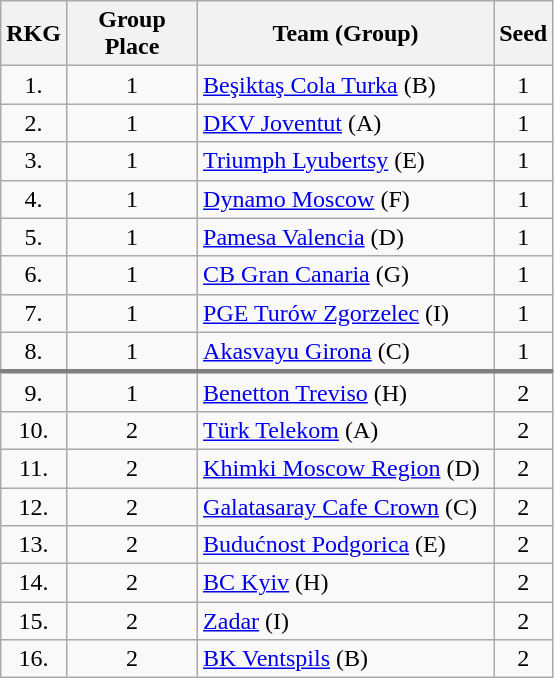<table class=wikitable style="text-align:center">
<tr>
<th width=15>RKG</th>
<th width=80>Group Place</th>
<th width=190>Team (Group)</th>
<th width=20>Seed</th>
</tr>
<tr>
<td>1.</td>
<td>1</td>
<td align=left> <a href='#'>Beşiktaş Cola Turka</a> (B)</td>
<td>1</td>
</tr>
<tr>
<td>2.</td>
<td>1</td>
<td align=left> <a href='#'>DKV Joventut</a> (A)</td>
<td>1</td>
</tr>
<tr>
<td>3.</td>
<td>1</td>
<td align=left> <a href='#'>Triumph Lyubertsy</a> (E)</td>
<td>1</td>
</tr>
<tr>
<td>4.</td>
<td>1</td>
<td align=left> <a href='#'>Dynamo Moscow</a> (F)</td>
<td>1</td>
</tr>
<tr>
<td>5.</td>
<td>1</td>
<td align=left> <a href='#'>Pamesa Valencia</a> (D)</td>
<td>1</td>
</tr>
<tr>
<td>6.</td>
<td>1</td>
<td align=left> <a href='#'>CB Gran Canaria</a> (G)</td>
<td>1</td>
</tr>
<tr>
<td>7.</td>
<td>1</td>
<td align=left> <a href='#'>PGE Turów Zgorzelec</a> (I)</td>
<td>1</td>
</tr>
<tr>
<td>8.</td>
<td>1</td>
<td align=left> <a href='#'>Akasvayu Girona</a> (C)</td>
<td>1</td>
</tr>
<tr style = "border-top:3px solid grey;">
<td>9.</td>
<td>1</td>
<td align=left> <a href='#'>Benetton Treviso</a> (H)</td>
<td>2</td>
</tr>
<tr>
<td>10.</td>
<td>2</td>
<td align=left> <a href='#'>Türk Telekom</a> (A)</td>
<td>2</td>
</tr>
<tr>
<td>11.</td>
<td>2</td>
<td align=left> <a href='#'>Khimki Moscow Region</a> (D)</td>
<td>2</td>
</tr>
<tr>
<td>12.</td>
<td>2</td>
<td align=left> <a href='#'>Galatasaray Cafe Crown</a> (C)</td>
<td>2</td>
</tr>
<tr>
<td>13.</td>
<td>2</td>
<td align=left> <a href='#'>Budućnost Podgorica</a> (E)</td>
<td>2</td>
</tr>
<tr>
<td>14.</td>
<td>2</td>
<td align=left> <a href='#'>BC Kyiv</a> (H)</td>
<td>2</td>
</tr>
<tr>
<td>15.</td>
<td>2</td>
<td align=left> <a href='#'>Zadar</a> (I)</td>
<td>2</td>
</tr>
<tr>
<td>16.</td>
<td>2</td>
<td align=left> <a href='#'>BK Ventspils</a> (B)</td>
<td>2</td>
</tr>
</table>
